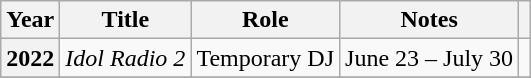<table class="wikitable  plainrowheaders">
<tr>
<th scope="col">Year</th>
<th scope="col">Title</th>
<th scope="col">Role</th>
<th scope="col">Notes</th>
<th scope="col" class="unsortable"></th>
</tr>
<tr>
<th scope="row">2022</th>
<td><em>Idol Radio 2</em></td>
<td>Temporary DJ</td>
<td>June 23 – July 30</td>
<td align=center></td>
</tr>
<tr>
</tr>
</table>
